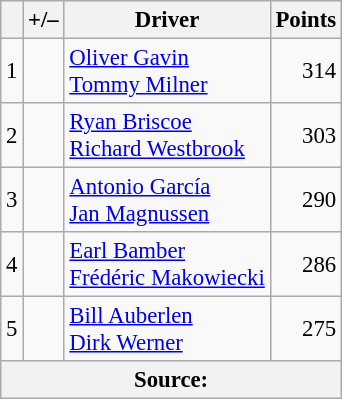<table class="wikitable" style="font-size: 95%;">
<tr>
<th scope="col"></th>
<th scope="col">+/–</th>
<th scope="col">Driver</th>
<th scope="col">Points</th>
</tr>
<tr>
<td align=center>1</td>
<td align="left"></td>
<td> <a href='#'>Oliver Gavin</a><br> <a href='#'>Tommy Milner</a></td>
<td align=right>314</td>
</tr>
<tr>
<td align=center>2</td>
<td align="left"></td>
<td> <a href='#'>Ryan Briscoe</a><br> <a href='#'>Richard Westbrook</a></td>
<td align=right>303</td>
</tr>
<tr>
<td align=center>3</td>
<td align="left"></td>
<td> <a href='#'>Antonio García</a><br> <a href='#'>Jan Magnussen</a></td>
<td align=right>290</td>
</tr>
<tr>
<td align=center>4</td>
<td align="left"></td>
<td> <a href='#'>Earl Bamber</a><br> <a href='#'>Frédéric Makowiecki</a></td>
<td align=right>286</td>
</tr>
<tr>
<td align=center>5</td>
<td align="left"></td>
<td> <a href='#'>Bill Auberlen</a><br> <a href='#'>Dirk Werner</a></td>
<td align=right>275</td>
</tr>
<tr>
<th colspan=5>Source:</th>
</tr>
</table>
